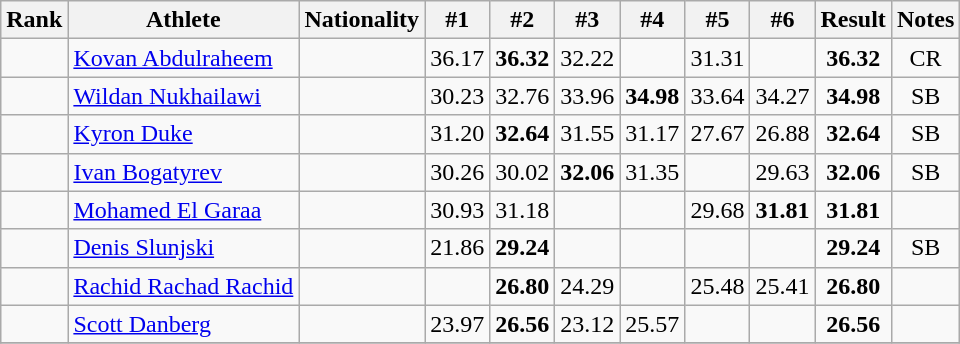<table class="wikitable sortable" style="text-align:center">
<tr>
<th>Rank</th>
<th>Athlete</th>
<th>Nationality</th>
<th>#1</th>
<th>#2</th>
<th>#3</th>
<th>#4</th>
<th>#5</th>
<th>#6</th>
<th>Result</th>
<th>Notes</th>
</tr>
<tr>
<td></td>
<td align=left><a href='#'>Kovan Abdulraheem</a></td>
<td align=left></td>
<td>36.17</td>
<td><strong>36.32</strong></td>
<td>32.22</td>
<td></td>
<td>31.31</td>
<td></td>
<td><strong>36.32</strong></td>
<td>CR</td>
</tr>
<tr>
<td></td>
<td align=left><a href='#'>Wildan Nukhailawi</a></td>
<td align=left></td>
<td>30.23</td>
<td>32.76</td>
<td>33.96</td>
<td><strong>34.98</strong></td>
<td>33.64</td>
<td>34.27</td>
<td><strong>34.98</strong></td>
<td>SB</td>
</tr>
<tr>
<td></td>
<td align=left><a href='#'>Kyron Duke</a></td>
<td align=left></td>
<td>31.20</td>
<td><strong>32.64</strong></td>
<td>31.55</td>
<td>31.17</td>
<td>27.67</td>
<td>26.88</td>
<td><strong>32.64</strong></td>
<td>SB</td>
</tr>
<tr>
<td></td>
<td align=left><a href='#'>Ivan Bogatyrev</a></td>
<td align=left></td>
<td>30.26</td>
<td>30.02</td>
<td><strong>32.06</strong></td>
<td>31.35</td>
<td></td>
<td>29.63</td>
<td><strong>32.06</strong></td>
<td>SB</td>
</tr>
<tr>
<td></td>
<td align=left><a href='#'>Mohamed El Garaa</a></td>
<td align=left></td>
<td>30.93</td>
<td>31.18</td>
<td></td>
<td></td>
<td>29.68</td>
<td><strong>31.81</strong></td>
<td><strong>31.81</strong></td>
<td></td>
</tr>
<tr>
<td></td>
<td align=left><a href='#'>Denis Slunjski</a></td>
<td align=left></td>
<td>21.86</td>
<td><strong>29.24</strong></td>
<td></td>
<td></td>
<td></td>
<td></td>
<td><strong>29.24</strong></td>
<td>SB</td>
</tr>
<tr>
<td></td>
<td align=left><a href='#'>Rachid Rachad Rachid</a></td>
<td align=left></td>
<td></td>
<td><strong>26.80</strong></td>
<td>24.29</td>
<td></td>
<td>25.48</td>
<td>25.41</td>
<td><strong>26.80</strong></td>
<td></td>
</tr>
<tr>
<td></td>
<td align=left><a href='#'>Scott Danberg</a></td>
<td align=left></td>
<td>23.97</td>
<td><strong>26.56</strong></td>
<td>23.12</td>
<td>25.57</td>
<td></td>
<td></td>
<td><strong>26.56</strong></td>
<td></td>
</tr>
<tr>
</tr>
</table>
